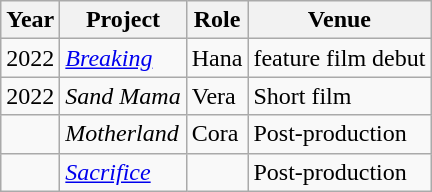<table class="wikitable unsortable">
<tr>
<th>Year</th>
<th>Project</th>
<th>Role</th>
<th>Venue</th>
</tr>
<tr>
<td>2022</td>
<td><em><a href='#'>Breaking</a></em></td>
<td>Hana</td>
<td>feature film debut</td>
</tr>
<tr>
<td>2022</td>
<td><em>Sand Mama</em></td>
<td>Vera</td>
<td>Short film</td>
</tr>
<tr>
<td></td>
<td><em>Motherland</em></td>
<td>Cora</td>
<td>Post-production</td>
</tr>
<tr>
<td></td>
<td><em><a href='#'>Sacrifice</a></em></td>
<td></td>
<td>Post-production</td>
</tr>
</table>
